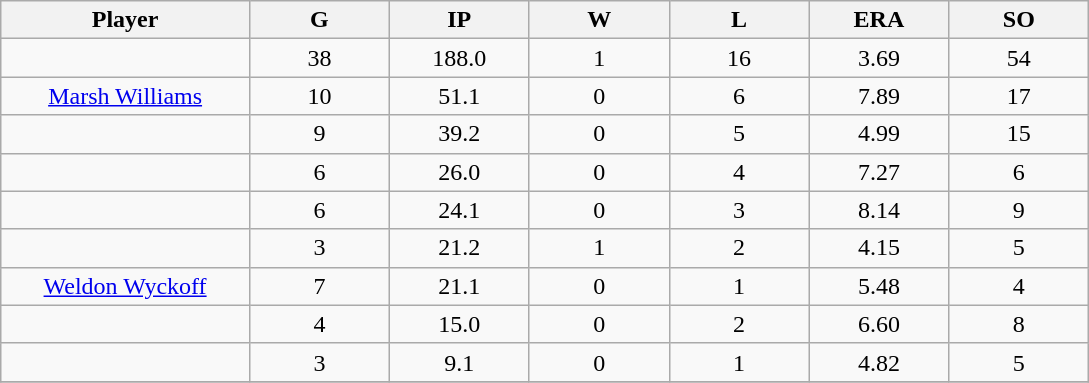<table class="wikitable sortable">
<tr>
<th bgcolor="#DDDDFF" width="16%">Player</th>
<th bgcolor="#DDDDFF" width="9%">G</th>
<th bgcolor="#DDDDFF" width="9%">IP</th>
<th bgcolor="#DDDDFF" width="9%">W</th>
<th bgcolor="#DDDDFF" width="9%">L</th>
<th bgcolor="#DDDDFF" width="9%">ERA</th>
<th bgcolor="#DDDDFF" width="9%">SO</th>
</tr>
<tr align="center">
<td></td>
<td>38</td>
<td>188.0</td>
<td>1</td>
<td>16</td>
<td>3.69</td>
<td>54</td>
</tr>
<tr align="center">
<td><a href='#'>Marsh Williams</a></td>
<td>10</td>
<td>51.1</td>
<td>0</td>
<td>6</td>
<td>7.89</td>
<td>17</td>
</tr>
<tr align=center>
<td></td>
<td>9</td>
<td>39.2</td>
<td>0</td>
<td>5</td>
<td>4.99</td>
<td>15</td>
</tr>
<tr align="center">
<td></td>
<td>6</td>
<td>26.0</td>
<td>0</td>
<td>4</td>
<td>7.27</td>
<td>6</td>
</tr>
<tr align="center">
<td></td>
<td>6</td>
<td>24.1</td>
<td>0</td>
<td>3</td>
<td>8.14</td>
<td>9</td>
</tr>
<tr align="center">
<td></td>
<td>3</td>
<td>21.2</td>
<td>1</td>
<td>2</td>
<td>4.15</td>
<td>5</td>
</tr>
<tr align="center">
<td><a href='#'>Weldon Wyckoff</a></td>
<td>7</td>
<td>21.1</td>
<td>0</td>
<td>1</td>
<td>5.48</td>
<td>4</td>
</tr>
<tr align=center>
<td></td>
<td>4</td>
<td>15.0</td>
<td>0</td>
<td>2</td>
<td>6.60</td>
<td>8</td>
</tr>
<tr align="center">
<td></td>
<td>3</td>
<td>9.1</td>
<td>0</td>
<td>1</td>
<td>4.82</td>
<td>5</td>
</tr>
<tr align="center">
</tr>
</table>
